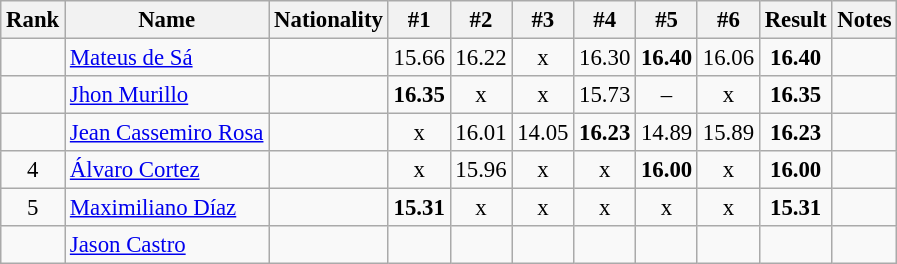<table class="wikitable sortable" style="text-align:center;font-size:95%">
<tr>
<th>Rank</th>
<th>Name</th>
<th>Nationality</th>
<th>#1</th>
<th>#2</th>
<th>#3</th>
<th>#4</th>
<th>#5</th>
<th>#6</th>
<th>Result</th>
<th>Notes</th>
</tr>
<tr>
<td></td>
<td align=left><a href='#'>Mateus de Sá</a></td>
<td align=left></td>
<td>15.66</td>
<td>16.22</td>
<td>x</td>
<td>16.30</td>
<td><strong>16.40</strong></td>
<td>16.06</td>
<td><strong>16.40</strong></td>
<td></td>
</tr>
<tr>
<td></td>
<td align=left><a href='#'>Jhon Murillo</a></td>
<td align=left></td>
<td><strong>16.35</strong></td>
<td>x</td>
<td>x</td>
<td>15.73</td>
<td>–</td>
<td>x</td>
<td><strong>16.35</strong></td>
<td></td>
</tr>
<tr>
<td></td>
<td align=left><a href='#'>Jean Cassemiro Rosa</a></td>
<td align=left></td>
<td>x</td>
<td>16.01</td>
<td>14.05</td>
<td><strong>16.23</strong></td>
<td>14.89</td>
<td>15.89</td>
<td><strong>16.23</strong></td>
<td></td>
</tr>
<tr>
<td>4</td>
<td align=left><a href='#'>Álvaro Cortez</a></td>
<td align=left></td>
<td>x</td>
<td>15.96</td>
<td>x</td>
<td>x</td>
<td><strong>16.00</strong></td>
<td>x</td>
<td><strong>16.00</strong></td>
<td></td>
</tr>
<tr>
<td>5</td>
<td align=left><a href='#'>Maximiliano Díaz</a></td>
<td align=left></td>
<td><strong>15.31</strong></td>
<td>x</td>
<td>x</td>
<td>x</td>
<td>x</td>
<td>x</td>
<td><strong>15.31</strong></td>
<td></td>
</tr>
<tr>
<td></td>
<td align=left><a href='#'>Jason Castro</a></td>
<td align=left></td>
<td></td>
<td></td>
<td></td>
<td></td>
<td></td>
<td></td>
<td><strong></strong></td>
<td></td>
</tr>
</table>
